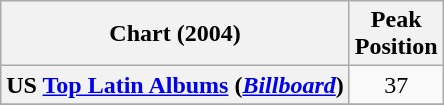<table class="wikitable plainrowheaders" style="text-align:center;">
<tr>
<th scope="col">Chart (2004)</th>
<th scope="col">Peak <br> Position</th>
</tr>
<tr>
<th scope="row">US <a href='#'>Top Latin Albums</a> (<em><a href='#'>Billboard</a></em>)</th>
<td style="text-align:center;">37</td>
</tr>
<tr>
</tr>
</table>
